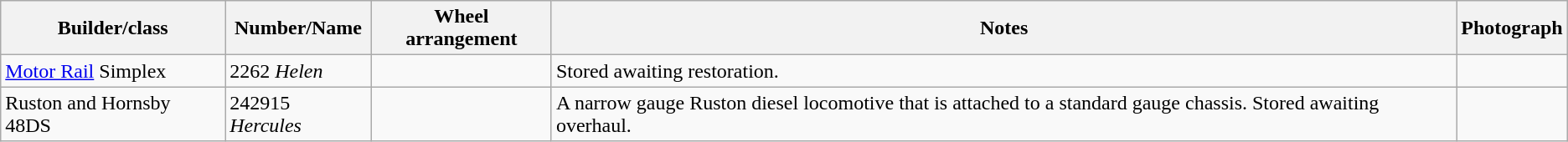<table class="wikitable">
<tr>
<th>Builder/class</th>
<th>Number/Name</th>
<th>Wheel arrangement</th>
<th>Notes</th>
<th>Photograph</th>
</tr>
<tr>
<td><a href='#'>Motor Rail</a> Simplex</td>
<td>2262 <em>Helen</em></td>
<td></td>
<td>Stored awaiting restoration.</td>
<td></td>
</tr>
<tr>
<td>Ruston and Hornsby 48DS</td>
<td>242915 <em>Hercules</em></td>
<td></td>
<td>A narrow gauge Ruston diesel locomotive that is attached to a standard gauge chassis. Stored awaiting overhaul.</td>
<td></td>
</tr>
</table>
